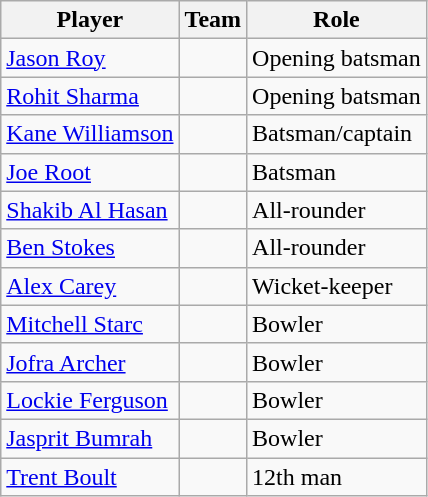<table class="wikitable">
<tr>
<th>Player</th>
<th>Team</th>
<th>Role</th>
</tr>
<tr>
<td><a href='#'>Jason Roy</a></td>
<td></td>
<td>Opening batsman</td>
</tr>
<tr>
<td><a href='#'>Rohit Sharma</a></td>
<td></td>
<td>Opening batsman</td>
</tr>
<tr>
<td><a href='#'>Kane Williamson</a></td>
<td></td>
<td>Batsman/captain</td>
</tr>
<tr>
<td><a href='#'>Joe Root</a></td>
<td></td>
<td>Batsman</td>
</tr>
<tr>
<td><a href='#'>Shakib Al Hasan</a></td>
<td></td>
<td>All-rounder</td>
</tr>
<tr>
<td><a href='#'>Ben Stokes</a></td>
<td></td>
<td>All-rounder</td>
</tr>
<tr>
<td><a href='#'>Alex Carey</a></td>
<td></td>
<td>Wicket-keeper</td>
</tr>
<tr>
<td><a href='#'>Mitchell Starc</a></td>
<td></td>
<td>Bowler</td>
</tr>
<tr>
<td><a href='#'>Jofra Archer</a></td>
<td></td>
<td>Bowler</td>
</tr>
<tr>
<td><a href='#'>Lockie Ferguson</a></td>
<td></td>
<td>Bowler</td>
</tr>
<tr>
<td><a href='#'>Jasprit Bumrah</a></td>
<td></td>
<td>Bowler</td>
</tr>
<tr>
<td><a href='#'>Trent Boult</a></td>
<td></td>
<td>12th man</td>
</tr>
</table>
